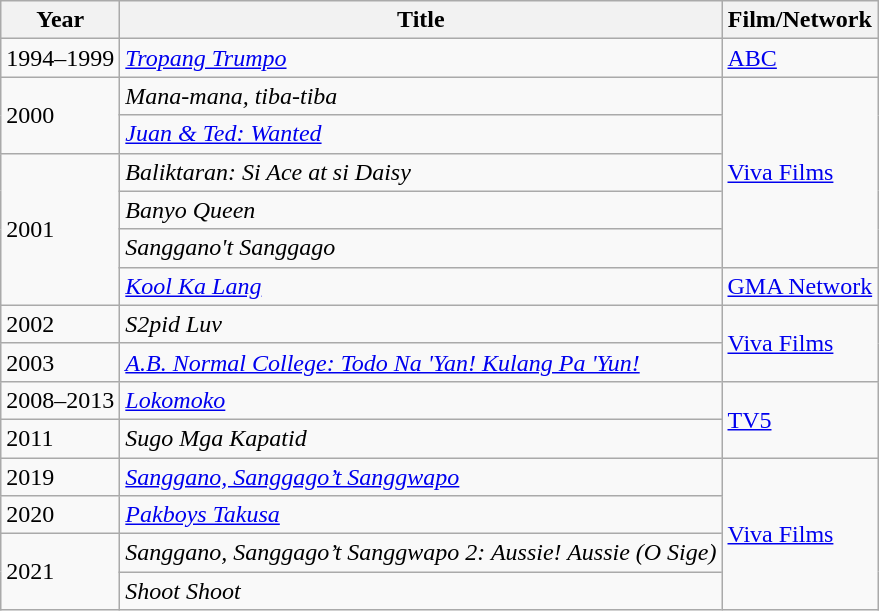<table class="wikitable sortable">
<tr>
<th>Year</th>
<th>Title</th>
<th>Film/Network</th>
</tr>
<tr>
<td>1994–1999</td>
<td><em><a href='#'>Tropang Trumpo</a></em></td>
<td><a href='#'>ABC</a></td>
</tr>
<tr>
<td rowspan="2">2000</td>
<td><em>Mana-mana, tiba-tiba</em></td>
<td rowspan="5"><a href='#'>Viva Films</a></td>
</tr>
<tr>
<td><em><a href='#'>Juan & Ted: Wanted</a></em></td>
</tr>
<tr>
<td rowspan="4">2001</td>
<td><em>Baliktaran: Si Ace at si Daisy</em></td>
</tr>
<tr>
<td><em>Banyo Queen</em></td>
</tr>
<tr>
<td><em>Sanggano't Sanggago</em></td>
</tr>
<tr>
<td><em><a href='#'>Kool Ka Lang</a></em></td>
<td><a href='#'>GMA Network</a></td>
</tr>
<tr>
<td>2002</td>
<td><em>S2pid Luv</em></td>
<td rowspan="2"><a href='#'>Viva Films</a></td>
</tr>
<tr>
<td>2003</td>
<td><em><a href='#'>A.B. Normal College: Todo Na 'Yan! Kulang Pa 'Yun!</a></em></td>
</tr>
<tr>
<td>2008–2013</td>
<td><em><a href='#'>Lokomoko</a></em></td>
<td rowspan="2"><a href='#'>TV5</a></td>
</tr>
<tr>
<td>2011</td>
<td><em>Sugo Mga Kapatid</em></td>
</tr>
<tr>
<td>2019</td>
<td><em><a href='#'>Sanggano, Sanggago’t Sanggwapo</a></em></td>
<td rowspan="4"><a href='#'>Viva Films</a></td>
</tr>
<tr>
<td>2020</td>
<td><em><a href='#'>Pakboys Takusa</a></em></td>
</tr>
<tr>
<td rowspan="2">2021</td>
<td><em>Sanggano, Sanggago’t Sanggwapo 2: Aussie! Aussie (O Sige)</em></td>
</tr>
<tr>
<td><em>Shoot Shoot</em></td>
</tr>
</table>
